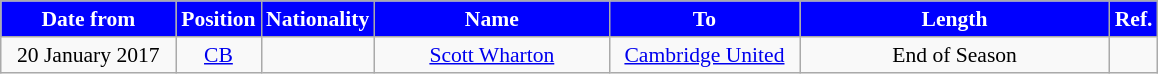<table class="wikitable"  style="text-align:center; font-size:90%; ">
<tr>
<th style="background:#0000FF; color:white; width:110px;">Date from</th>
<th style="background:#0000FF; color:white; width:50px;">Position</th>
<th style="background:#0000FF; color:white; width:50px;">Nationality</th>
<th style="background:#0000FF; color:white; width:150px;">Name</th>
<th style="background:#0000FF; color:white; width:120px;">To</th>
<th style="background:#0000FF; color:white; width:200px;">Length</th>
<th style="background:#0000FF; color:white; width:25px;">Ref.</th>
</tr>
<tr>
<td>20 January 2017</td>
<td><a href='#'>CB</a></td>
<td></td>
<td><a href='#'>Scott Wharton</a></td>
<td><a href='#'>Cambridge United</a></td>
<td>End of Season</td>
<td></td>
</tr>
</table>
